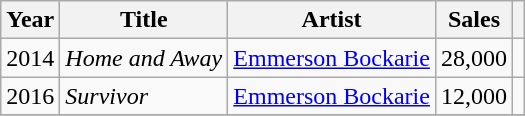<table class="wikitable sortable" style="text-align: center;">
<tr>
<th>Year</th>
<th>Title</th>
<th>Artist</th>
<th>Sales</th>
<th></th>
</tr>
<tr>
<td>2014</td>
<td style="text-align: left;"><em>Home and Away</em></td>
<td style="text-align: left;"><a href='#'>Emmerson Bockarie</a></td>
<td>28,000</td>
<td></td>
</tr>
<tr>
<td>2016</td>
<td style="text-align: left;"><em>Survivor</em></td>
<td style="text-align: left;"><a href='#'>Emmerson Bockarie</a></td>
<td>12,000</td>
<td></td>
</tr>
<tr>
</tr>
</table>
